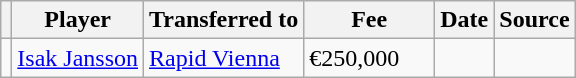<table class="wikitable plainrowheaders sortable">
<tr>
<th></th>
<th scope="col">Player</th>
<th>Transferred to</th>
<th style="width: 80px;">Fee</th>
<th scope="col">Date</th>
<th scope="col">Source</th>
</tr>
<tr>
<td align="center"></td>
<td> <a href='#'>Isak Jansson</a></td>
<td> <a href='#'>Rapid Vienna</a></td>
<td>€250,000</td>
<td></td>
<td></td>
</tr>
</table>
